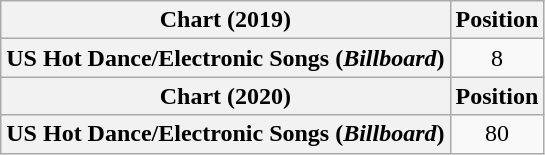<table class="wikitable plainrowheaders" style="text-align:center">
<tr>
<th scope="col">Chart (2019)</th>
<th scope="col">Position</th>
</tr>
<tr>
<th scope="row">US Hot Dance/Electronic Songs (<em>Billboard</em>)</th>
<td>8</td>
</tr>
<tr>
<th scope="col">Chart (2020)</th>
<th scope="col">Position</th>
</tr>
<tr>
<th scope="row">US Hot Dance/Electronic Songs (<em>Billboard</em>)</th>
<td>80</td>
</tr>
</table>
